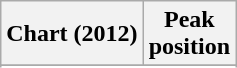<table class="wikitable sortable plainrowheaders">
<tr>
<th scope="col">Chart (2012)</th>
<th scope="col">Peak<br>position</th>
</tr>
<tr>
</tr>
<tr>
</tr>
<tr>
</tr>
<tr>
</tr>
<tr>
</tr>
<tr>
</tr>
<tr>
</tr>
<tr>
</tr>
<tr>
</tr>
<tr>
</tr>
<tr>
</tr>
<tr>
</tr>
<tr>
</tr>
<tr>
</tr>
<tr>
</tr>
<tr>
</tr>
<tr>
</tr>
<tr>
</tr>
<tr>
</tr>
<tr>
</tr>
<tr>
</tr>
<tr>
</tr>
</table>
